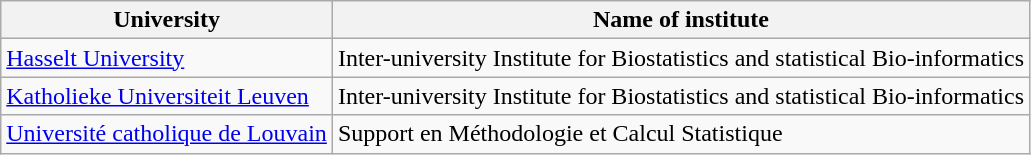<table class="wikitable">
<tr>
<th>University</th>
<th>Name of institute</th>
</tr>
<tr>
<td><a href='#'>Hasselt University</a></td>
<td>Inter-university Institute for Biostatistics and statistical Bio-informatics</td>
</tr>
<tr>
<td><a href='#'>Katholieke Universiteit Leuven</a></td>
<td>Inter-university Institute for Biostatistics and statistical Bio-informatics</td>
</tr>
<tr>
<td><a href='#'>Université catholique de Louvain</a></td>
<td>Support en Méthodologie et Calcul Statistique</td>
</tr>
</table>
